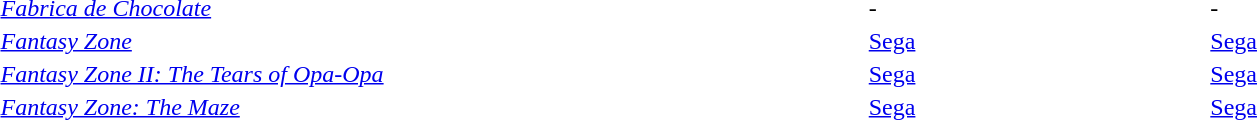<table style="width:100%;">
<tr>
<td style="width:46%;"><em><a href='#'>Fabrica de Chocolate</a></em></td>
<td style="width:18%;">-</td>
<td style="width:18%;">-</td>
<td style="width:18%;"></td>
</tr>
<tr>
<td><em><a href='#'>Fantasy Zone</a></em></td>
<td><a href='#'>Sega</a></td>
<td><a href='#'>Sega</a></td>
<td></td>
</tr>
<tr>
<td><em><a href='#'>Fantasy Zone II: The Tears of Opa-Opa</a></em></td>
<td><a href='#'>Sega</a></td>
<td><a href='#'>Sega</a></td>
<td></td>
</tr>
<tr>
<td><em><a href='#'>Fantasy Zone: The Maze</a></em></td>
<td><a href='#'>Sega</a></td>
<td><a href='#'>Sega</a></td>
<td></td>
</tr>
</table>
